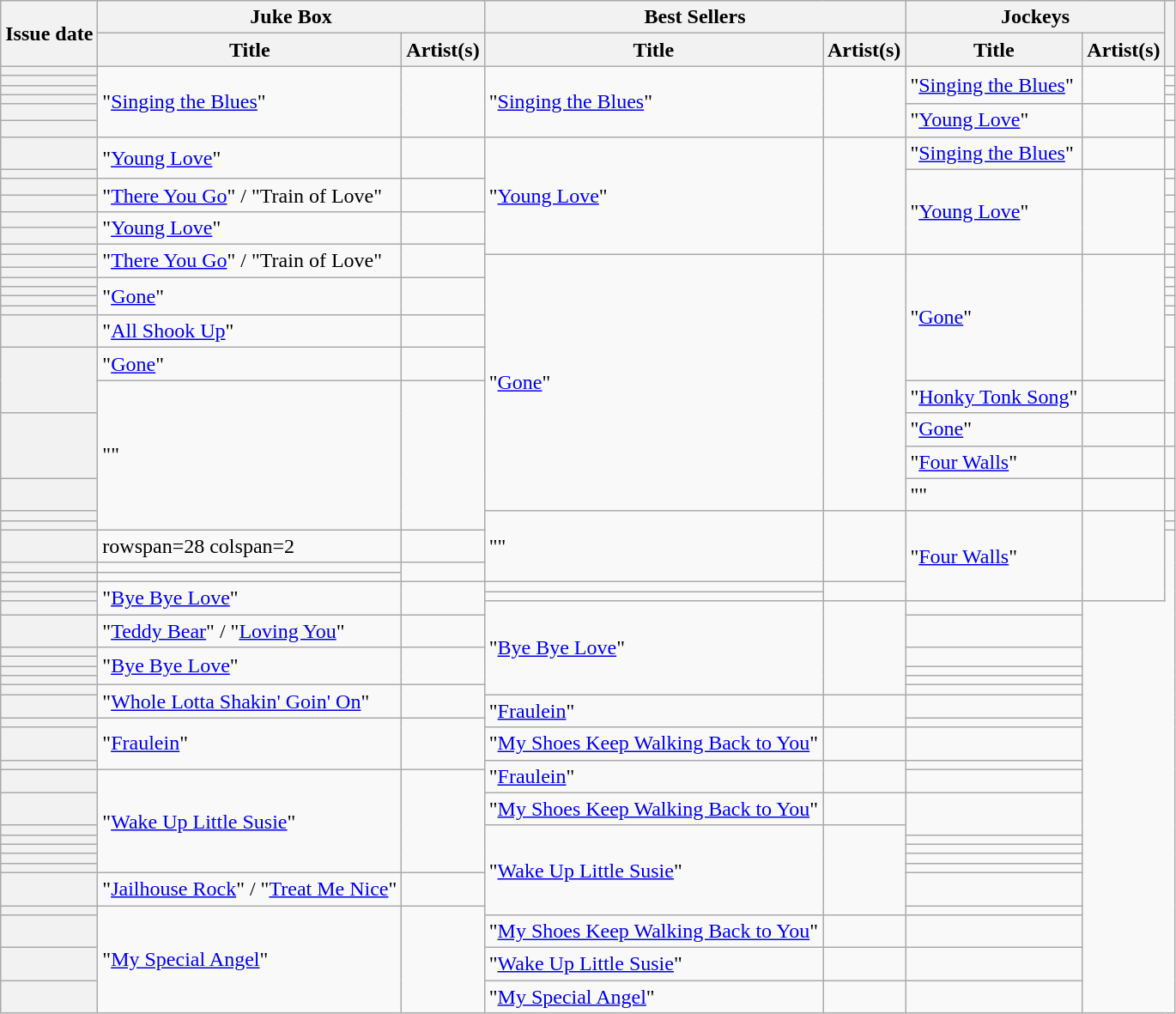<table class="wikitable sortable plainrowheaders">
<tr>
<th scope=col rowspan=2>Issue date</th>
<th scope=col colspan=2>Juke Box</th>
<th scope=col colspan=2>Best Sellers</th>
<th scope=col colspan=2>Jockeys</th>
<th scope=col rowspan=2 class=unsortable></th>
</tr>
<tr>
<th scope=col>Title</th>
<th scope=col>Artist(s)</th>
<th scope=col>Title</th>
<th scope=col>Artist(s)</th>
<th scope=col>Title</th>
<th scope=col>Artist(s)</th>
</tr>
<tr>
<th scope=row></th>
<td rowspan="6">"<a href='#'>Singing the Blues</a>"</td>
<td rowspan="6"></td>
<td rowspan="6">"<a href='#'>Singing the Blues</a>"</td>
<td rowspan="6"></td>
<td rowspan=4>"<a href='#'>Singing the Blues</a>"</td>
<td rowspan=4></td>
<td align=center></td>
</tr>
<tr>
<th scope=row></th>
<td align=center></td>
</tr>
<tr>
<th scope=row></th>
<td align=center></td>
</tr>
<tr>
<th scope=row></th>
<td align=center></td>
</tr>
<tr>
<th scope=row></th>
<td rowspan=2>"<a href='#'>Young Love</a>"</td>
<td rowspan=2></td>
<td align=center></td>
</tr>
<tr>
<th scope=row></th>
<td align=center></td>
</tr>
<tr>
<th scope=row></th>
<td rowspan=2>"<a href='#'>Young Love</a>"</td>
<td rowspan=2></td>
<td rowspan="7">"<a href='#'>Young Love</a>"</td>
<td rowspan="7"></td>
<td>"<a href='#'>Singing the Blues</a>"</td>
<td></td>
<td align=center></td>
</tr>
<tr>
<th scope=row></th>
<td rowspan=6>"<a href='#'>Young Love</a>"</td>
<td rowspan=6></td>
<td align=center></td>
</tr>
<tr>
<th scope=row></th>
<td rowspan=2>"<a href='#'>There You Go</a>" / "Train of Love"</td>
<td rowspan=2></td>
<td align=center></td>
</tr>
<tr>
<th scope=row></th>
<td align=center></td>
</tr>
<tr>
<th scope=row></th>
<td rowspan=2>"<a href='#'>Young Love</a>"</td>
<td rowspan=2></td>
<td align=center></td>
</tr>
<tr>
<th scope=row></th>
<td align=center></td>
</tr>
<tr>
<th scope=row></th>
<td rowspan=3>"<a href='#'>There You Go</a>" / "Train of Love"</td>
<td rowspan=3></td>
<td align=center></td>
</tr>
<tr>
<th scope=row></th>
<td rowspan="12">"<a href='#'>Gone</a>"</td>
<td rowspan="12"></td>
<td rowspan=8>"<a href='#'>Gone</a>"</td>
<td rowspan=8></td>
<td align=center></td>
</tr>
<tr>
<th scope=row></th>
<td align=center></td>
</tr>
<tr>
<th scope=row></th>
<td rowspan=4>"<a href='#'>Gone</a>"</td>
<td rowspan=4></td>
<td align=center></td>
</tr>
<tr>
<th scope=row></th>
<td align=center></td>
</tr>
<tr>
<th scope=row></th>
<td align=center></td>
</tr>
<tr>
<th scope=row></th>
<td align=center></td>
</tr>
<tr>
<th scope=row></th>
<td>"<a href='#'>All Shook Up</a>"</td>
<td></td>
<td align=center></td>
</tr>
<tr>
<th scope=row rowspan=2></th>
<td>"<a href='#'>Gone</a>"</td>
<td></td>
<td rowspan=2 align=center></td>
</tr>
<tr>
<td rowspan=6>""</td>
<td rowspan=6></td>
<td>"<a href='#'>Honky Tonk Song</a>"</td>
<td></td>
</tr>
<tr>
<th scope=row rowspan=2></th>
<td>"<a href='#'>Gone</a>"</td>
<td></td>
<td align=center></td>
</tr>
<tr>
<td>"<a href='#'>Four Walls</a>"</td>
<td></td>
<td align=center></td>
</tr>
<tr>
<th scope=row></th>
<td>""</td>
<td></td>
<td align=center></td>
</tr>
<tr>
<th scope=row></th>
<td rowspan="5">""</td>
<td rowspan="5"></td>
<td rowspan=7>"<a href='#'>Four Walls</a>"</td>
<td rowspan=7></td>
<td align=center></td>
</tr>
<tr>
<th scope=row></th>
<td align=center></td>
</tr>
<tr>
<th scope=row></th>
<td>rowspan=28 colspan=2 </td>
<td align=center></td>
</tr>
<tr>
<th scope=row></th>
<td align=center></td>
</tr>
<tr>
<th scope=row></th>
<td align=center></td>
</tr>
<tr>
<th scope=row></th>
<td rowspan="3">"<a href='#'>Bye Bye Love</a>"</td>
<td rowspan="3"></td>
<td align=center></td>
</tr>
<tr>
<th scope=row></th>
<td align=center></td>
</tr>
<tr>
<th scope=row></th>
<td rowspan=7>"<a href='#'>Bye Bye Love</a>"</td>
<td rowspan=7></td>
<td align=center></td>
</tr>
<tr>
<th scope=row></th>
<td rowspan="1">"<a href='#'>Teddy Bear</a>" / "<a href='#'>Loving You</a>"</td>
<td rowspan="1"></td>
<td align=center></td>
</tr>
<tr>
<th scope=row></th>
<td rowspan="4">"<a href='#'>Bye Bye Love</a>"</td>
<td rowspan="4"></td>
<td align=center rowspan=2></td>
</tr>
<tr>
<th scope=row></th>
</tr>
<tr>
<th scope=row></th>
<td align=center></td>
</tr>
<tr>
<th scope=row></th>
<td align=center></td>
</tr>
<tr>
<th scope=row></th>
<td rowspan="2">"<a href='#'>Whole Lotta Shakin' Goin' On</a>"</td>
<td rowspan="2"></td>
<td align=center></td>
</tr>
<tr>
<th scope=row></th>
<td rowspan=2>"<a href='#'>Fraulein</a>"</td>
<td rowspan=2></td>
<td align=center></td>
</tr>
<tr>
<th scope=row></th>
<td rowspan="3">"<a href='#'>Fraulein</a>"</td>
<td rowspan="3"></td>
<td align=center></td>
</tr>
<tr>
<th scope=row></th>
<td>"<a href='#'>My Shoes Keep Walking Back to You</a>"</td>
<td></td>
<td align=center></td>
</tr>
<tr>
<th scope=row></th>
<td rowspan=2>"<a href='#'>Fraulein</a>"</td>
<td rowspan=2></td>
<td align=center></td>
</tr>
<tr>
<th scope=row></th>
<td rowspan="7">"<a href='#'>Wake Up Little Susie</a>"</td>
<td rowspan="7"></td>
<td align=center></td>
</tr>
<tr>
<th scope=row></th>
<td>"<a href='#'>My Shoes Keep Walking Back to You</a>"</td>
<td></td>
<td align=center rowspan=2></td>
</tr>
<tr>
<th scope=row></th>
<td rowspan="7">"<a href='#'>Wake Up Little Susie</a>"</td>
<td rowspan="7"></td>
</tr>
<tr>
<th scope=row></th>
<td align=center></td>
</tr>
<tr>
<th scope=row></th>
<td align=center></td>
</tr>
<tr>
<th scope=row></th>
<td align=center></td>
</tr>
<tr>
<th scope=row></th>
<td align=center></td>
</tr>
<tr>
<th scope=row></th>
<td rowspan="1">"<a href='#'>Jailhouse Rock</a>" / "<a href='#'>Treat Me Nice</a>"</td>
<td rowspan="1"></td>
<td align=center></td>
</tr>
<tr>
<th scope=row></th>
<td rowspan="4">"<a href='#'>My Special Angel</a>"</td>
<td rowspan="4"></td>
<td align=center></td>
</tr>
<tr>
<th scope=row></th>
<td>"<a href='#'>My Shoes Keep Walking Back to You</a>"</td>
<td></td>
<td align=center></td>
</tr>
<tr>
<th scope=row></th>
<td>"<a href='#'>Wake Up Little Susie</a>"</td>
<td rowspan="1"></td>
<td align=center></td>
</tr>
<tr>
<th scope=row></th>
<td>"<a href='#'>My Special Angel</a>"</td>
<td></td>
<td align=center></td>
</tr>
</table>
